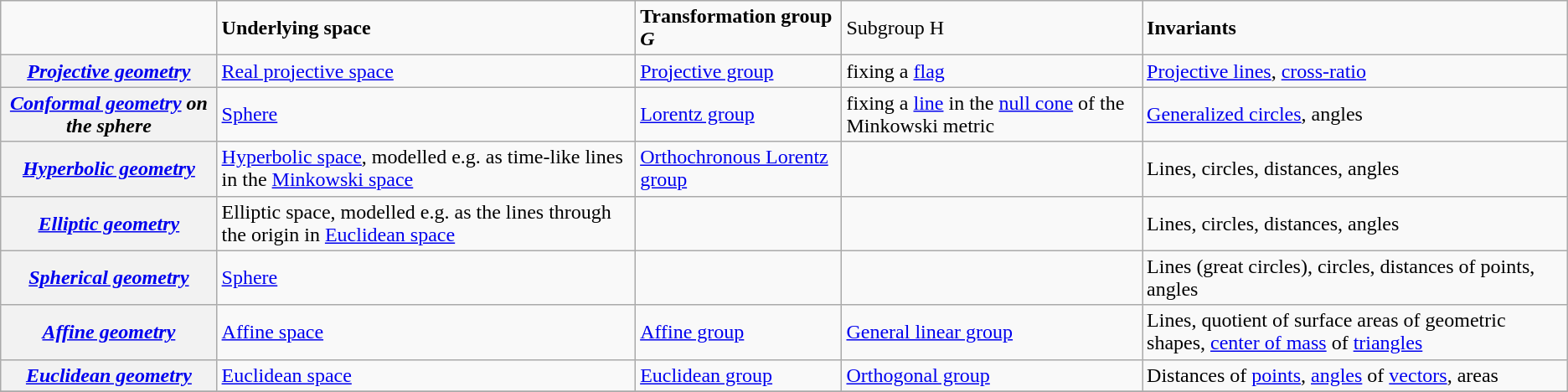<table class="wikitable" border="1"; text-align:center; margin:.5em 0 .5em 1em;">
<tr>
<td></td>
<td><strong>Underlying space</strong></td>
<td><strong>Transformation group <em>G<strong><em></td>
<td></strong>Subgroup </em>H</em></strong></td>
<td><strong>Invariants</strong></td>
</tr>
<tr>
<th><em><a href='#'>Projective geometry</a></em></th>
<td><a href='#'>Real projective space</a></td>
<td><a href='#'>Projective group</a></td>
<td> fixing a <a href='#'>flag</a></td>
<td><a href='#'>Projective lines</a>, <a href='#'>cross-ratio</a></td>
</tr>
<tr>
<th><em><a href='#'>Conformal geometry</a> on the sphere</em></th>
<td><a href='#'>Sphere</a></td>
<td><a href='#'>Lorentz group</a></td>
<td> fixing a <a href='#'>line</a> in the <a href='#'>null cone</a> of the Minkowski metric</td>
<td><a href='#'>Generalized circles</a>, angles</td>
</tr>
<tr>
<th><em><a href='#'>Hyperbolic geometry</a></em></th>
<td><a href='#'>Hyperbolic space</a>, modelled e.g. as time-like lines in the <a href='#'>Minkowski space</a></td>
<td><a href='#'>Orthochronous Lorentz group</a></td>
<td></td>
<td>Lines, circles, distances, angles</td>
</tr>
<tr>
<th><em><a href='#'>Elliptic geometry</a></em></th>
<td>Elliptic space, modelled e.g. as the lines through the origin in <a href='#'>Euclidean space</a></td>
<td></td>
<td></td>
<td>Lines, circles, distances, angles</td>
</tr>
<tr>
<th><em><a href='#'>Spherical geometry</a></em></th>
<td><a href='#'>Sphere</a></td>
<td></td>
<td></td>
<td>Lines (great circles), circles, distances of points, angles</td>
</tr>
<tr>
<th><em><a href='#'>Affine geometry</a></em></th>
<td><a href='#'>Affine space</a></td>
<td><a href='#'>Affine group</a></td>
<td><a href='#'>General linear group</a></td>
<td>Lines, quotient of surface areas of geometric shapes, <a href='#'>center of mass</a> of <a href='#'>triangles</a></td>
</tr>
<tr>
<th><em><a href='#'>Euclidean geometry</a></em></th>
<td><a href='#'>Euclidean space</a></td>
<td><a href='#'>Euclidean group</a></td>
<td><a href='#'>Orthogonal group</a></td>
<td>Distances of <a href='#'>points</a>, <a href='#'>angles</a> of <a href='#'>vectors</a>, areas</td>
</tr>
<tr>
</tr>
</table>
